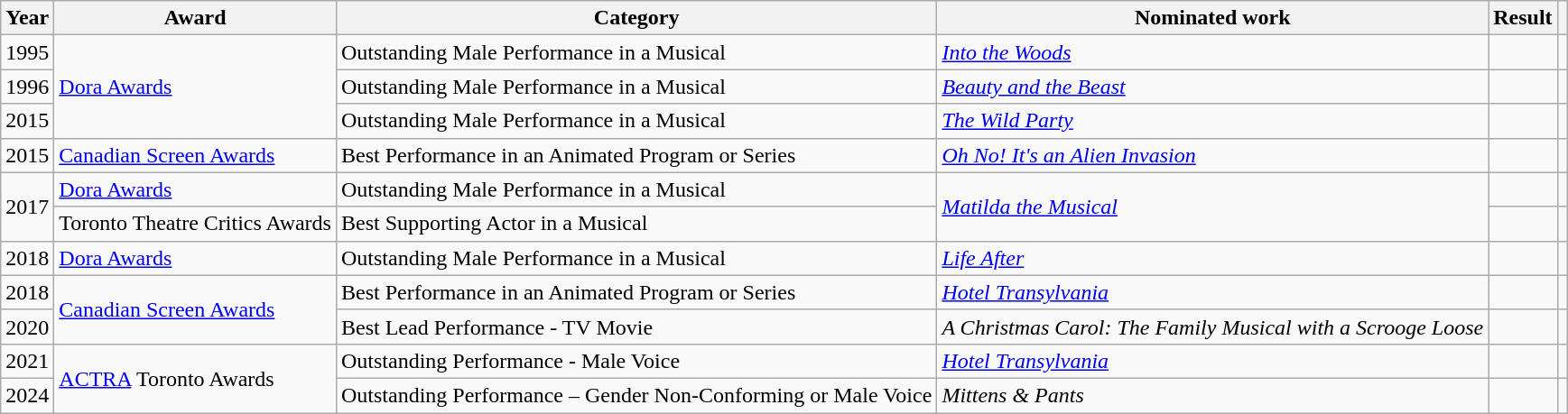<table class="wikitable"">
<tr>
<th>Year</th>
<th>Award</th>
<th>Category</th>
<th>Nominated work</th>
<th>Result</th>
<th></th>
</tr>
<tr>
<td>1995</td>
<td rowspan="3"><a href='#'>Dora Awards</a></td>
<td>Outstanding Male Performance in a Musical</td>
<td><em><a href='#'>Into the Woods</a></em></td>
<td></td>
<td></td>
</tr>
<tr>
<td>1996</td>
<td>Outstanding Male Performance in a Musical</td>
<td><em><a href='#'> Beauty and the Beast</a></em></td>
<td></td>
<td></td>
</tr>
<tr>
<td>2015</td>
<td>Outstanding Male Performance in a Musical</td>
<td><em><a href='#'> The Wild Party</a></em></td>
<td></td>
<td></td>
</tr>
<tr>
<td>2015</td>
<td><a href='#'>Canadian Screen Awards</a></td>
<td>Best Performance in an Animated Program or Series</td>
<td><em><a href='#'>Oh No! It's an Alien Invasion</a></em></td>
<td></td>
<td></td>
</tr>
<tr>
<td rowspan="2">2017</td>
<td><a href='#'>Dora Awards</a></td>
<td>Outstanding Male Performance in a Musical</td>
<td rowspan="2"><em><a href='#'>Matilda the Musical</a></em></td>
<td></td>
<td></td>
</tr>
<tr>
<td>Toronto Theatre Critics Awards</td>
<td>Best Supporting Actor in a Musical</td>
<td></td>
<td></td>
</tr>
<tr>
<td>2018</td>
<td><a href='#'>Dora Awards</a></td>
<td>Outstanding Male Performance in a Musical</td>
<td><em><a href='#'> Life After</a></em></td>
<td></td>
<td></td>
</tr>
<tr>
<td>2018</td>
<td rowspan="2"><a href='#'>Canadian Screen Awards</a></td>
<td>Best Performance in an Animated Program or Series</td>
<td><em><a href='#'> Hotel Transylvania</a></em></td>
<td></td>
<td></td>
</tr>
<tr>
<td>2020</td>
<td>Best Lead Performance - TV Movie</td>
<td><em>A Christmas Carol: The Family Musical with a Scrooge Loose</em></td>
<td></td>
<td></td>
</tr>
<tr>
<td>2021</td>
<td rowspan="2"><a href='#'>ACTRA</a> Toronto Awards</td>
<td>Outstanding Performance - Male Voice</td>
<td><em><a href='#'> Hotel Transylvania</a></em></td>
<td></td>
<td></td>
</tr>
<tr>
<td>2024</td>
<td>Outstanding Performance – Gender Non-Conforming or Male Voice</td>
<td><em>Mittens & Pants</em></td>
<td></td>
<td></td>
</tr>
</table>
